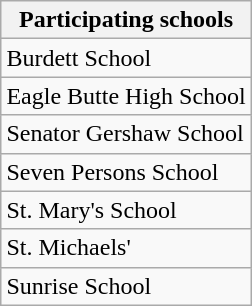<table class="wikitable" align=right>
<tr>
<th>Participating schools</th>
</tr>
<tr>
<td>Burdett School</td>
</tr>
<tr>
<td>Eagle Butte High School</td>
</tr>
<tr>
<td>Senator Gershaw School</td>
</tr>
<tr>
<td>Seven Persons School</td>
</tr>
<tr>
<td>St. Mary's School</td>
</tr>
<tr>
<td>St. Michaels'</td>
</tr>
<tr>
<td>Sunrise School</td>
</tr>
</table>
